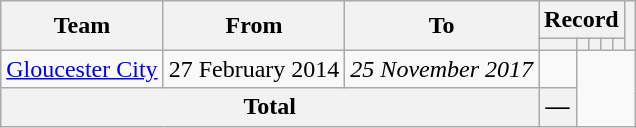<table class="wikitable" style="text-align: center">
<tr>
<th rowspan=2>Team</th>
<th rowspan=2>From</th>
<th rowspan=2>To</th>
<th colspan=5>Record</th>
<th rowspan=2></th>
</tr>
<tr>
<th></th>
<th></th>
<th></th>
<th></th>
<th></th>
</tr>
<tr>
<td align=left><a href='#'>Gloucester City</a></td>
<td align=left>27 February 2014</td>
<td align=left><em>25 November 2017</em><br></td>
<td></td>
</tr>
<tr>
<th colspan=3>Total<br></th>
<th>—</th>
</tr>
</table>
